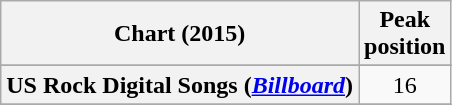<table class="wikitable sortable plainrowheaders">
<tr>
<th scope="col">Chart (2015)</th>
<th scope="col">Peak<br>position</th>
</tr>
<tr>
</tr>
<tr>
</tr>
<tr>
<th scope="row">US Rock Digital Songs (<em><a href='#'>Billboard</a></em>)</th>
<td style="text-align:center;">16</td>
</tr>
<tr>
</tr>
</table>
